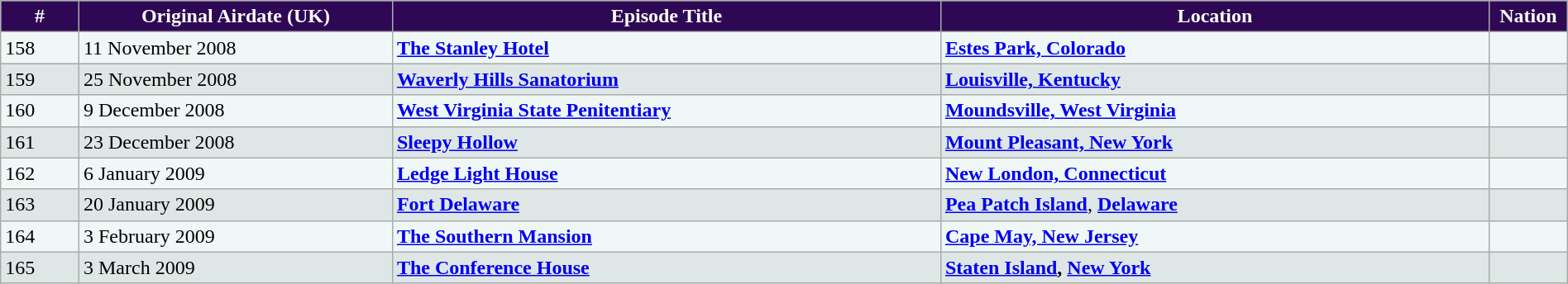<table class="wikitable" id="series_list" style="margin: auto; width: 100%">
<tr style="background:#2e0854; color:white;">
<th style="width:5%; background:#2e0854;"><strong>#</strong></th>
<th style="width:20%; background:#2e0854;"><strong>Original Airdate (UK)</strong></th>
<th style="width:35%; background:#2e0854;"><strong>Episode Title</strong></th>
<th style="width:35%; background:#2e0854;"><strong>Location</strong></th>
<th style="width:20%; background:#2e0854;"><strong>Nation</strong></th>
</tr>
<tr style="background:#eff8f7;">
<td>158</td>
<td>11 November 2008</td>
<td><strong><a href='#'>The Stanley Hotel</a></strong></td>
<td><strong><a href='#'>Estes Park, Colorado</a></strong></td>
<td></td>
</tr>
<tr style="background:#dee7e6;">
<td>159</td>
<td>25 November 2008</td>
<td><strong><a href='#'>Waverly Hills Sanatorium</a></strong></td>
<td><strong><a href='#'>Louisville, Kentucky</a></strong></td>
<td></td>
</tr>
<tr style="background:#eff8f7;">
<td>160</td>
<td>9 December 2008</td>
<td><strong><a href='#'>West Virginia State Penitentiary</a></strong></td>
<td><strong><a href='#'>Moundsville, West Virginia</a></strong></td>
<td></td>
</tr>
<tr style="background:#dee7e6;">
<td>161</td>
<td>23 December 2008</td>
<td><strong><a href='#'>Sleepy Hollow</a></strong></td>
<td><strong><a href='#'>Mount Pleasant, New York</a></strong></td>
<td></td>
</tr>
<tr style="background:#eff8f7;">
<td>162</td>
<td>6 January 2009</td>
<td><strong><a href='#'>Ledge Light House</a></strong></td>
<td><strong><a href='#'>New London, Connecticut</a></strong></td>
<td></td>
</tr>
<tr style="background:#dee7e6;">
<td>163</td>
<td>20 January 2009</td>
<td><strong><a href='#'>Fort Delaware</a></strong></td>
<td><strong><a href='#'>Pea Patch Island</a></strong>, <strong><a href='#'>Delaware</a></strong></td>
<td></td>
</tr>
<tr style="background:#eff8f7;">
<td>164</td>
<td>3 February 2009</td>
<td><strong><a href='#'>The Southern Mansion</a></strong></td>
<td><strong><a href='#'>Cape May, New Jersey</a></strong></td>
<td></td>
</tr>
<tr style="background:#dee7e6;">
<td>165</td>
<td>3 March 2009</td>
<td><strong><a href='#'>The Conference House</a></strong></td>
<td><strong><a href='#'>Staten Island</a>, <a href='#'>New York</a></strong></td>
<td></td>
</tr>
</table>
